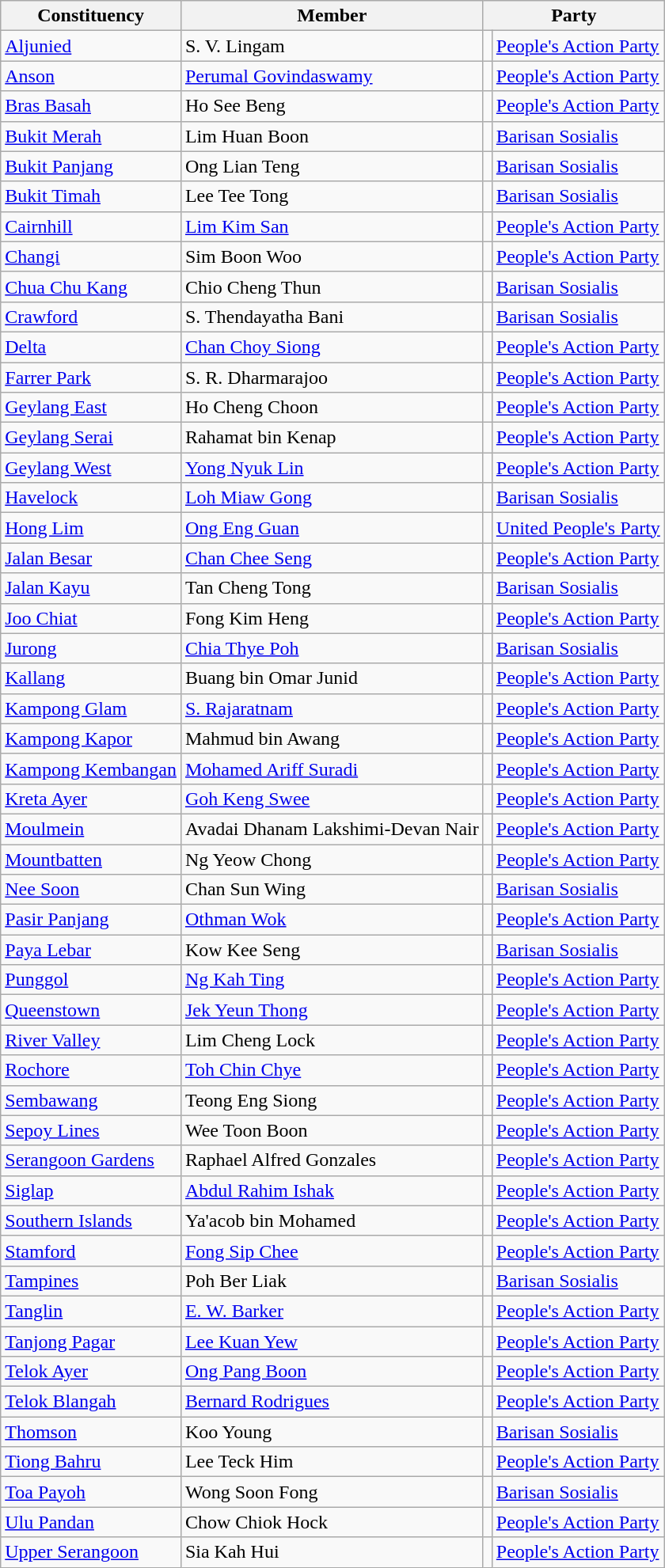<table class="wikitable sortable">
<tr>
<th>Constituency</th>
<th>Member</th>
<th colspan="2">Party</th>
</tr>
<tr>
<td><a href='#'>Aljunied</a></td>
<td>S. V. Lingam</td>
<td></td>
<td><a href='#'>People's Action Party</a></td>
</tr>
<tr>
<td><a href='#'>Anson</a></td>
<td><a href='#'>Perumal Govindaswamy</a></td>
<td></td>
<td><a href='#'>People's Action Party</a></td>
</tr>
<tr>
<td><a href='#'>Bras Basah</a></td>
<td>Ho See Beng</td>
<td></td>
<td><a href='#'>People's Action Party</a></td>
</tr>
<tr>
<td><a href='#'>Bukit Merah</a></td>
<td>Lim Huan Boon</td>
<td></td>
<td><a href='#'>Barisan Sosialis</a></td>
</tr>
<tr>
<td><a href='#'>Bukit Panjang</a></td>
<td>Ong Lian Teng</td>
<td></td>
<td><a href='#'>Barisan Sosialis</a></td>
</tr>
<tr>
<td><a href='#'>Bukit Timah</a></td>
<td>Lee Tee Tong</td>
<td></td>
<td><a href='#'>Barisan Sosialis</a></td>
</tr>
<tr>
<td><a href='#'>Cairnhill</a></td>
<td><a href='#'>Lim Kim San</a></td>
<td></td>
<td><a href='#'>People's Action Party</a></td>
</tr>
<tr>
<td><a href='#'>Changi</a></td>
<td>Sim Boon Woo</td>
<td></td>
<td><a href='#'>People's Action Party</a></td>
</tr>
<tr>
<td><a href='#'>Chua Chu Kang</a></td>
<td>Chio Cheng Thun</td>
<td></td>
<td><a href='#'>Barisan Sosialis</a></td>
</tr>
<tr>
<td><a href='#'>Crawford</a></td>
<td>S. Thendayatha Bani</td>
<td></td>
<td><a href='#'>Barisan Sosialis</a></td>
</tr>
<tr>
<td><a href='#'>Delta</a></td>
<td><a href='#'>Chan Choy Siong</a></td>
<td></td>
<td><a href='#'>People's Action Party</a></td>
</tr>
<tr>
<td><a href='#'>Farrer Park</a></td>
<td>S. R. Dharmarajoo</td>
<td></td>
<td><a href='#'>People's Action Party</a></td>
</tr>
<tr>
<td><a href='#'>Geylang East</a></td>
<td>Ho Cheng Choon</td>
<td></td>
<td><a href='#'>People's Action Party</a></td>
</tr>
<tr>
<td><a href='#'>Geylang Serai</a></td>
<td>Rahamat bin Kenap</td>
<td></td>
<td><a href='#'>People's Action Party</a></td>
</tr>
<tr>
<td><a href='#'>Geylang West</a></td>
<td><a href='#'>Yong Nyuk Lin</a></td>
<td></td>
<td><a href='#'>People's Action Party</a></td>
</tr>
<tr>
<td><a href='#'>Havelock</a></td>
<td><a href='#'>Loh Miaw Gong</a></td>
<td></td>
<td><a href='#'>Barisan Sosialis</a></td>
</tr>
<tr>
<td><a href='#'>Hong Lim</a></td>
<td><a href='#'>Ong Eng Guan</a></td>
<td></td>
<td><a href='#'>United People's Party</a></td>
</tr>
<tr>
<td><a href='#'>Jalan Besar</a></td>
<td><a href='#'>Chan Chee Seng</a></td>
<td></td>
<td><a href='#'>People's Action Party</a></td>
</tr>
<tr>
<td><a href='#'>Jalan Kayu</a></td>
<td>Tan Cheng Tong</td>
<td></td>
<td><a href='#'>Barisan Sosialis</a></td>
</tr>
<tr>
<td><a href='#'>Joo Chiat</a></td>
<td>Fong Kim Heng</td>
<td></td>
<td><a href='#'>People's Action Party</a></td>
</tr>
<tr>
<td><a href='#'>Jurong</a></td>
<td><a href='#'>Chia Thye Poh</a></td>
<td></td>
<td><a href='#'>Barisan Sosialis</a></td>
</tr>
<tr>
<td><a href='#'>Kallang</a></td>
<td>Buang bin Omar Junid</td>
<td></td>
<td><a href='#'>People's Action Party</a></td>
</tr>
<tr>
<td><a href='#'>Kampong Glam</a></td>
<td><a href='#'>S. Rajaratnam</a></td>
<td></td>
<td><a href='#'>People's Action Party</a></td>
</tr>
<tr>
<td><a href='#'>Kampong Kapor</a></td>
<td>Mahmud bin Awang</td>
<td></td>
<td><a href='#'>People's Action Party</a></td>
</tr>
<tr>
<td><a href='#'>Kampong Kembangan</a></td>
<td><a href='#'>Mohamed Ariff Suradi</a></td>
<td></td>
<td><a href='#'>People's Action Party</a></td>
</tr>
<tr>
<td><a href='#'>Kreta Ayer</a></td>
<td><a href='#'>Goh Keng Swee</a></td>
<td></td>
<td><a href='#'>People's Action Party</a></td>
</tr>
<tr>
<td><a href='#'>Moulmein</a></td>
<td>Avadai Dhanam Lakshimi-Devan Nair</td>
<td></td>
<td><a href='#'>People's Action Party</a></td>
</tr>
<tr>
<td><a href='#'>Mountbatten</a></td>
<td>Ng Yeow Chong</td>
<td></td>
<td><a href='#'>People's Action Party</a></td>
</tr>
<tr>
<td><a href='#'>Nee Soon</a></td>
<td>Chan Sun Wing</td>
<td></td>
<td><a href='#'>Barisan Sosialis</a></td>
</tr>
<tr>
<td><a href='#'>Pasir Panjang</a></td>
<td><a href='#'>Othman Wok</a></td>
<td></td>
<td><a href='#'>People's Action Party</a></td>
</tr>
<tr>
<td><a href='#'>Paya Lebar</a></td>
<td>Kow Kee Seng</td>
<td></td>
<td><a href='#'>Barisan Sosialis</a></td>
</tr>
<tr>
<td><a href='#'>Punggol</a></td>
<td><a href='#'>Ng Kah Ting</a></td>
<td></td>
<td><a href='#'>People's Action Party</a></td>
</tr>
<tr>
<td><a href='#'>Queenstown</a></td>
<td><a href='#'>Jek Yeun Thong</a></td>
<td></td>
<td><a href='#'>People's Action Party</a></td>
</tr>
<tr>
<td><a href='#'>River Valley</a></td>
<td>Lim Cheng Lock</td>
<td></td>
<td><a href='#'>People's Action Party</a></td>
</tr>
<tr>
<td><a href='#'>Rochore</a></td>
<td><a href='#'>Toh Chin Chye</a></td>
<td></td>
<td><a href='#'>People's Action Party</a></td>
</tr>
<tr>
<td><a href='#'>Sembawang</a></td>
<td>Teong Eng Siong</td>
<td></td>
<td><a href='#'>People's Action Party</a></td>
</tr>
<tr>
<td><a href='#'>Sepoy Lines</a></td>
<td>Wee Toon Boon</td>
<td></td>
<td><a href='#'>People's Action Party</a></td>
</tr>
<tr>
<td><a href='#'>Serangoon Gardens</a></td>
<td>Raphael Alfred Gonzales</td>
<td></td>
<td><a href='#'>People's Action Party</a></td>
</tr>
<tr>
<td><a href='#'>Siglap</a></td>
<td><a href='#'>Abdul Rahim Ishak</a></td>
<td></td>
<td><a href='#'>People's Action Party</a></td>
</tr>
<tr>
<td><a href='#'>Southern Islands</a></td>
<td>Ya'acob bin Mohamed</td>
<td></td>
<td><a href='#'>People's Action Party</a></td>
</tr>
<tr>
<td><a href='#'>Stamford</a></td>
<td><a href='#'>Fong Sip Chee</a></td>
<td></td>
<td><a href='#'>People's Action Party</a></td>
</tr>
<tr>
<td><a href='#'>Tampines</a></td>
<td>Poh Ber Liak</td>
<td></td>
<td><a href='#'>Barisan Sosialis</a></td>
</tr>
<tr>
<td><a href='#'>Tanglin</a></td>
<td><a href='#'>E. W. Barker</a></td>
<td></td>
<td><a href='#'>People's Action Party</a></td>
</tr>
<tr>
<td><a href='#'>Tanjong Pagar</a></td>
<td><a href='#'>Lee Kuan Yew</a></td>
<td></td>
<td><a href='#'>People's Action Party</a></td>
</tr>
<tr>
<td><a href='#'>Telok Ayer</a></td>
<td><a href='#'>Ong Pang Boon</a></td>
<td></td>
<td><a href='#'>People's Action Party</a></td>
</tr>
<tr>
<td><a href='#'>Telok Blangah</a></td>
<td><a href='#'>Bernard Rodrigues</a></td>
<td></td>
<td><a href='#'>People's Action Party</a></td>
</tr>
<tr>
<td><a href='#'>Thomson</a></td>
<td>Koo Young</td>
<td></td>
<td><a href='#'>Barisan Sosialis</a></td>
</tr>
<tr>
<td><a href='#'>Tiong Bahru</a></td>
<td>Lee Teck Him</td>
<td></td>
<td><a href='#'>People's Action Party</a></td>
</tr>
<tr>
<td><a href='#'>Toa Payoh</a></td>
<td>Wong Soon Fong</td>
<td></td>
<td><a href='#'>Barisan Sosialis</a></td>
</tr>
<tr>
<td><a href='#'>Ulu Pandan</a></td>
<td>Chow Chiok Hock</td>
<td></td>
<td><a href='#'>People's Action Party</a></td>
</tr>
<tr>
<td><a href='#'>Upper Serangoon</a></td>
<td>Sia Kah Hui</td>
<td></td>
<td><a href='#'>People's Action Party</a></td>
</tr>
</table>
